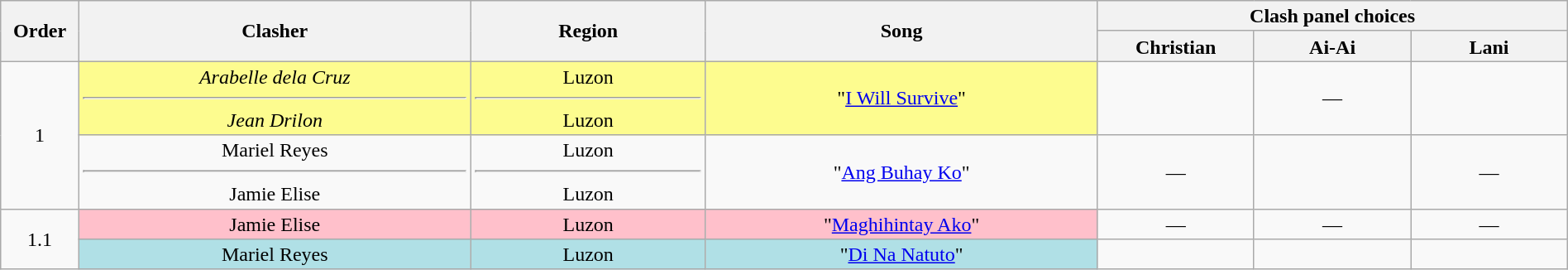<table class="wikitable" style="text-align:center; line-height:17px; width:100%;">
<tr>
<th rowspan="2" width="5%">Order</th>
<th rowspan="2" width="25%">Clasher</th>
<th rowspan="2">Region</th>
<th rowspan="2" width="25%">Song</th>
<th colspan="3" width="30%">Clash panel choices</th>
</tr>
<tr>
<th width="10%">Christian</th>
<th width="10%">Ai-Ai</th>
<th width="10%">Lani</th>
</tr>
<tr>
<td rowspan="2">1</td>
<td style="background:#fdfc8f;"><em>Arabelle dela Cruz</em><hr><em>Jean Drilon</em></td>
<td style="background:#fdfc8f;">Luzon<hr>Luzon</td>
<td style="background:#fdfc8f;">"<a href='#'>I Will Survive</a>"</td>
<td><strong></strong></td>
<td>—</td>
<td><strong></strong></td>
</tr>
<tr>
<td>Mariel Reyes<hr>Jamie Elise</td>
<td>Luzon<hr>Luzon</td>
<td>"<a href='#'>Ang Buhay Ko</a>"</td>
<td>—</td>
<td><strong></strong></td>
<td>—</td>
</tr>
<tr>
<td rowspan="2">1.1</td>
<td style="background:pink;">Jamie Elise</td>
<td style="background:pink;">Luzon</td>
<td style="background:pink;">"<a href='#'>Maghihintay Ako</a>"</td>
<td>—</td>
<td>—</td>
<td>—</td>
</tr>
<tr>
<td style="background:#b0e0e6;">Mariel Reyes</td>
<td style="background:#b0e0e6;">Luzon</td>
<td style="background:#b0e0e6;">"<a href='#'>Di Na Natuto</a>"</td>
<td><strong></strong></td>
<td><strong></strong></td>
<td><strong></strong></td>
</tr>
</table>
